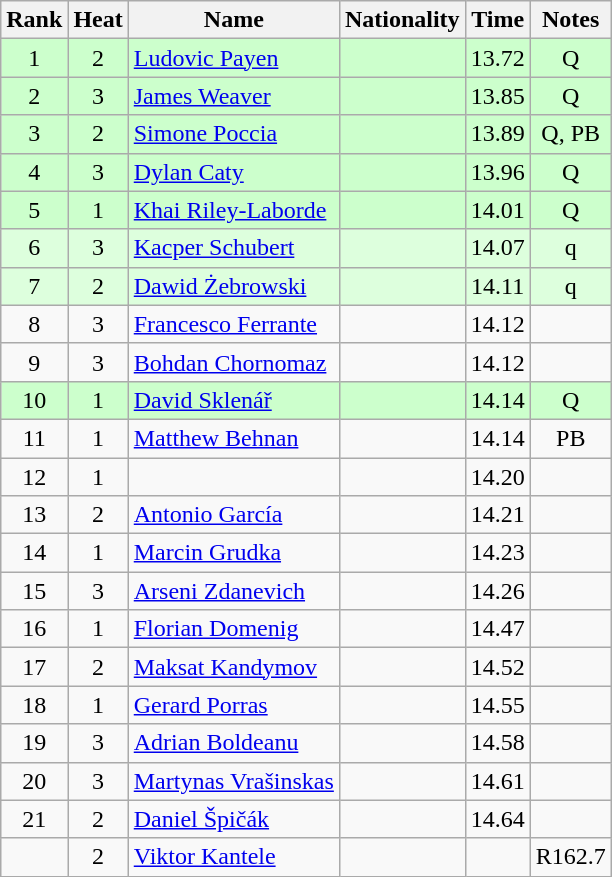<table class="wikitable sortable" style="text-align:center">
<tr>
<th>Rank</th>
<th>Heat</th>
<th>Name</th>
<th>Nationality</th>
<th>Time</th>
<th>Notes</th>
</tr>
<tr bgcolor=ccffcc>
<td>1</td>
<td>2</td>
<td align=left><a href='#'>Ludovic Payen</a></td>
<td align=left></td>
<td>13.72</td>
<td>Q</td>
</tr>
<tr bgcolor=ccffcc>
<td>2</td>
<td>3</td>
<td align=left><a href='#'>James Weaver</a></td>
<td align=left></td>
<td>13.85</td>
<td>Q</td>
</tr>
<tr bgcolor=ccffcc>
<td>3</td>
<td>2</td>
<td align=left><a href='#'>Simone Poccia</a></td>
<td align=left></td>
<td>13.89</td>
<td>Q, PB</td>
</tr>
<tr bgcolor=ccffcc>
<td>4</td>
<td>3</td>
<td align=left><a href='#'>Dylan Caty</a></td>
<td align=left></td>
<td>13.96</td>
<td>Q</td>
</tr>
<tr bgcolor=ccffcc>
<td>5</td>
<td>1</td>
<td align=left><a href='#'>Khai Riley-Laborde</a></td>
<td align=left></td>
<td>14.01</td>
<td>Q</td>
</tr>
<tr bgcolor=ddffdd>
<td>6</td>
<td>3</td>
<td align=left><a href='#'>Kacper Schubert</a></td>
<td align=left></td>
<td>14.07</td>
<td>q</td>
</tr>
<tr bgcolor=ddffdd>
<td>7</td>
<td>2</td>
<td align=left><a href='#'>Dawid Żebrowski</a></td>
<td align=left></td>
<td>14.11</td>
<td>q</td>
</tr>
<tr>
<td>8</td>
<td>3</td>
<td align=left><a href='#'>Francesco Ferrante</a></td>
<td align=left></td>
<td>14.12</td>
<td></td>
</tr>
<tr>
<td>9</td>
<td>3</td>
<td align=left><a href='#'>Bohdan Chornomaz</a></td>
<td align=left></td>
<td>14.12</td>
<td></td>
</tr>
<tr bgcolor=ccffcc>
<td>10</td>
<td>1</td>
<td align=left><a href='#'>David Sklenář</a></td>
<td align=left></td>
<td>14.14</td>
<td>Q</td>
</tr>
<tr>
<td>11</td>
<td>1</td>
<td align=left><a href='#'>Matthew Behnan</a></td>
<td align=left></td>
<td>14.14</td>
<td>PB</td>
</tr>
<tr>
<td>12</td>
<td>1</td>
<td align=left></td>
<td align=left></td>
<td>14.20</td>
<td></td>
</tr>
<tr>
<td>13</td>
<td>2</td>
<td align=left><a href='#'>Antonio García</a></td>
<td align=left></td>
<td>14.21</td>
<td></td>
</tr>
<tr>
<td>14</td>
<td>1</td>
<td align=left><a href='#'>Marcin Grudka</a></td>
<td align=left></td>
<td>14.23</td>
<td></td>
</tr>
<tr>
<td>15</td>
<td>3</td>
<td align=left><a href='#'>Arseni Zdanevich</a></td>
<td align=left></td>
<td>14.26</td>
<td></td>
</tr>
<tr>
<td>16</td>
<td>1</td>
<td align=left><a href='#'>Florian Domenig</a></td>
<td align=left></td>
<td>14.47</td>
<td></td>
</tr>
<tr>
<td>17</td>
<td>2</td>
<td align=left><a href='#'>Maksat Kandymov</a></td>
<td align=left></td>
<td>14.52</td>
<td></td>
</tr>
<tr>
<td>18</td>
<td>1</td>
<td align=left><a href='#'>Gerard Porras</a></td>
<td align=left></td>
<td>14.55</td>
<td></td>
</tr>
<tr>
<td>19</td>
<td>3</td>
<td align=left><a href='#'>Adrian Boldeanu</a></td>
<td align=left></td>
<td>14.58</td>
<td></td>
</tr>
<tr>
<td>20</td>
<td>3</td>
<td align=left><a href='#'>Martynas Vrašinskas</a></td>
<td align=left></td>
<td>14.61</td>
<td></td>
</tr>
<tr>
<td>21</td>
<td>2</td>
<td align=left><a href='#'>Daniel Špičák</a></td>
<td align=left></td>
<td>14.64</td>
<td></td>
</tr>
<tr>
<td></td>
<td>2</td>
<td align=left><a href='#'>Viktor Kantele</a></td>
<td align=left></td>
<td></td>
<td>R162.7</td>
</tr>
</table>
